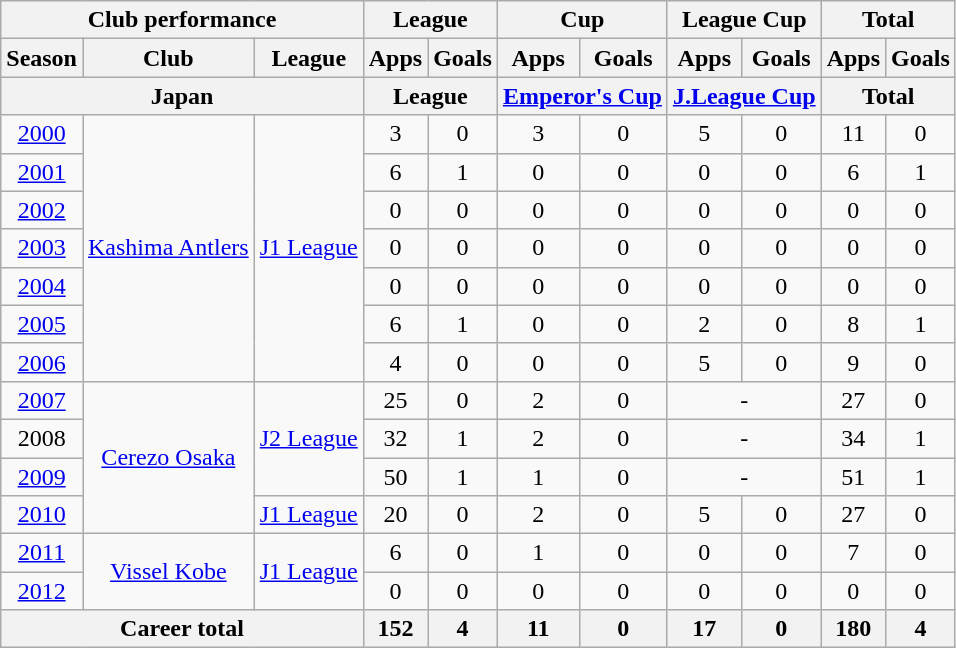<table class="wikitable" style="text-align:center">
<tr>
<th colspan=3>Club performance</th>
<th colspan=2>League</th>
<th colspan=2>Cup</th>
<th colspan=2>League Cup</th>
<th colspan=2>Total</th>
</tr>
<tr>
<th>Season</th>
<th>Club</th>
<th>League</th>
<th>Apps</th>
<th>Goals</th>
<th>Apps</th>
<th>Goals</th>
<th>Apps</th>
<th>Goals</th>
<th>Apps</th>
<th>Goals</th>
</tr>
<tr>
<th colspan=3>Japan</th>
<th colspan=2>League</th>
<th colspan=2><a href='#'>Emperor's Cup</a></th>
<th colspan=2><a href='#'>J.League Cup</a></th>
<th colspan=2>Total</th>
</tr>
<tr>
<td><a href='#'>2000</a></td>
<td rowspan="7"><a href='#'>Kashima Antlers</a></td>
<td rowspan="7"><a href='#'>J1 League</a></td>
<td>3</td>
<td>0</td>
<td>3</td>
<td>0</td>
<td>5</td>
<td>0</td>
<td>11</td>
<td>0</td>
</tr>
<tr>
<td><a href='#'>2001</a></td>
<td>6</td>
<td>1</td>
<td>0</td>
<td>0</td>
<td>0</td>
<td>0</td>
<td>6</td>
<td>1</td>
</tr>
<tr>
<td><a href='#'>2002</a></td>
<td>0</td>
<td>0</td>
<td>0</td>
<td>0</td>
<td>0</td>
<td>0</td>
<td>0</td>
<td>0</td>
</tr>
<tr>
<td><a href='#'>2003</a></td>
<td>0</td>
<td>0</td>
<td>0</td>
<td>0</td>
<td>0</td>
<td>0</td>
<td>0</td>
<td>0</td>
</tr>
<tr>
<td><a href='#'>2004</a></td>
<td>0</td>
<td>0</td>
<td>0</td>
<td>0</td>
<td>0</td>
<td>0</td>
<td>0</td>
<td>0</td>
</tr>
<tr>
<td><a href='#'>2005</a></td>
<td>6</td>
<td>1</td>
<td>0</td>
<td>0</td>
<td>2</td>
<td>0</td>
<td>8</td>
<td>1</td>
</tr>
<tr>
<td><a href='#'>2006</a></td>
<td>4</td>
<td>0</td>
<td>0</td>
<td>0</td>
<td>5</td>
<td>0</td>
<td>9</td>
<td>0</td>
</tr>
<tr>
<td><a href='#'>2007</a></td>
<td rowspan="4"><a href='#'>Cerezo Osaka</a></td>
<td rowspan="3"><a href='#'>J2 League</a></td>
<td>25</td>
<td>0</td>
<td>2</td>
<td>0</td>
<td colspan="2">-</td>
<td>27</td>
<td>0</td>
</tr>
<tr>
<td>2008</td>
<td>32</td>
<td>1</td>
<td>2</td>
<td>0</td>
<td colspan="2">-</td>
<td>34</td>
<td>1</td>
</tr>
<tr>
<td><a href='#'>2009</a></td>
<td>50</td>
<td>1</td>
<td>1</td>
<td>0</td>
<td colspan="2">-</td>
<td>51</td>
<td>1</td>
</tr>
<tr>
<td><a href='#'>2010</a></td>
<td><a href='#'>J1 League</a></td>
<td>20</td>
<td>0</td>
<td>2</td>
<td>0</td>
<td>5</td>
<td>0</td>
<td>27</td>
<td>0</td>
</tr>
<tr>
<td><a href='#'>2011</a></td>
<td rowspan="2"><a href='#'>Vissel Kobe</a></td>
<td rowspan="2"><a href='#'>J1 League</a></td>
<td>6</td>
<td>0</td>
<td>1</td>
<td>0</td>
<td>0</td>
<td>0</td>
<td>7</td>
<td>0</td>
</tr>
<tr>
<td><a href='#'>2012</a></td>
<td>0</td>
<td>0</td>
<td>0</td>
<td>0</td>
<td>0</td>
<td>0</td>
<td>0</td>
<td>0</td>
</tr>
<tr>
<th colspan=3>Career total</th>
<th>152</th>
<th>4</th>
<th>11</th>
<th>0</th>
<th>17</th>
<th>0</th>
<th>180</th>
<th>4</th>
</tr>
</table>
